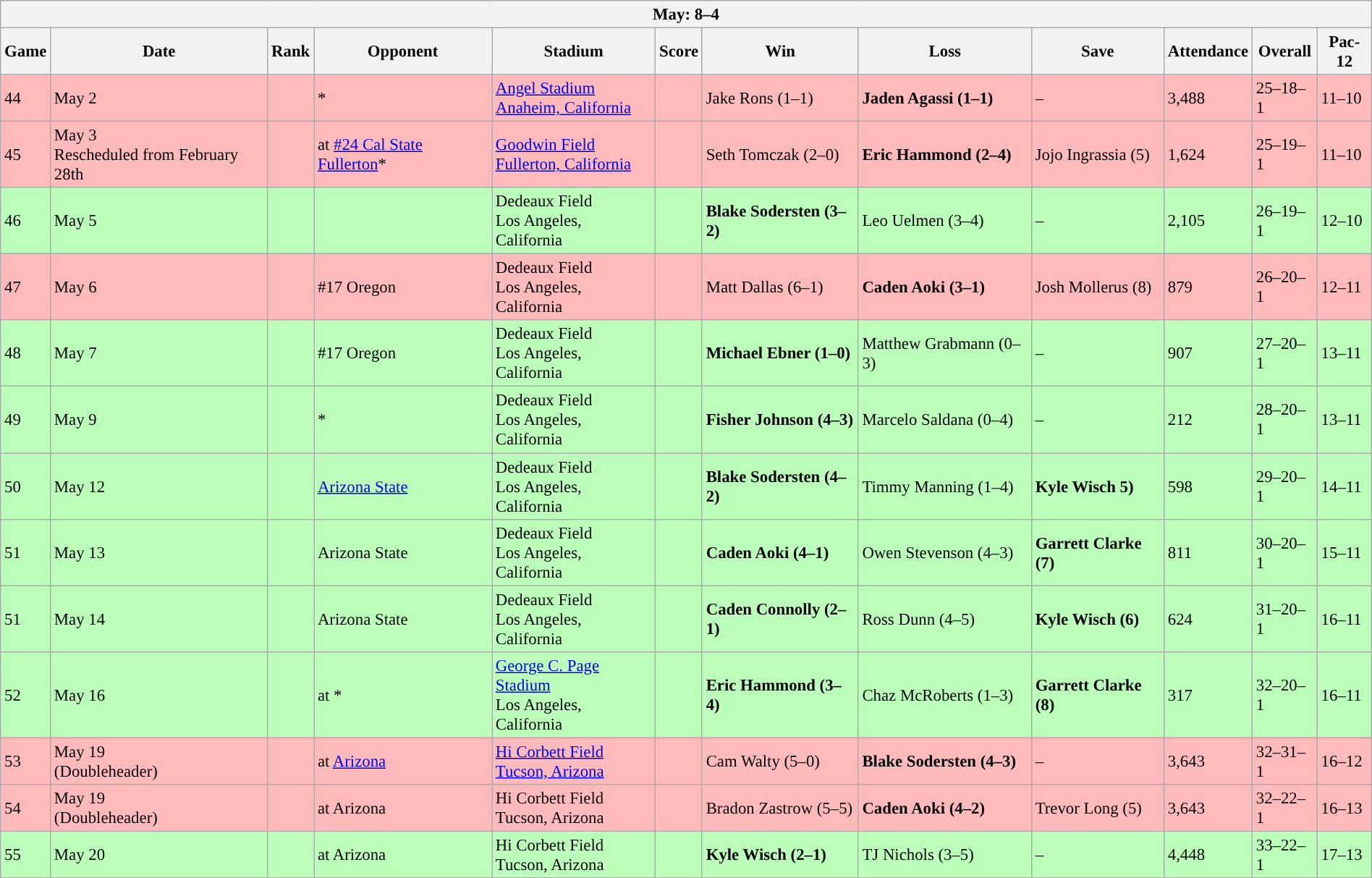<table class="wikitable collapsible collapsed" style="margin:auto; font-size:95%; width:100%">
<tr>
<th colspan=12>May: 8–4</th>
</tr>
<tr>
<th>Game</th>
<th>Date</th>
<th>Rank</th>
<th>Opponent</th>
<th>Stadium</th>
<th>Score</th>
<th>Win</th>
<th>Loss</th>
<th>Save</th>
<th>Attendance</th>
<th>Overall</th>
<th>Pac-12</th>
</tr>
<tr style="background:#fbb;">
<td>44</td>
<td>May 2</td>
<td></td>
<td>*</td>
<td><a href='#'>Angel Stadium</a><br><a href='#'>Anaheim, California</a></td>
<td></td>
<td>Jake Rons (1–1)</td>
<td><strong>Jaden Agassi (1–1)</strong></td>
<td>–</td>
<td>3,488</td>
<td>25–18–1</td>
<td>11–10</td>
</tr>
<tr style="background:#fbb;">
<td>45</td>
<td>May 3<br>Rescheduled from February 28th</td>
<td></td>
<td>at <a href='#'>#24 Cal State Fullerton</a>*</td>
<td><a href='#'>Goodwin Field</a><br><a href='#'>Fullerton, California</a></td>
<td></td>
<td>Seth Tomczak (2–0)</td>
<td><strong>Eric Hammond (2–4)</strong></td>
<td>Jojo Ingrassia (5)</td>
<td>1,624</td>
<td>25–19–1</td>
<td>11–10</td>
</tr>
<tr style="background:#bfb;">
<td>46</td>
<td>May 5</td>
<td></td>
<td></td>
<td>Dedeaux Field<br>Los Angeles, California</td>
<td></td>
<td><strong>Blake Sodersten (3–2)</strong></td>
<td>Leo Uelmen (3–4)</td>
<td>–</td>
<td>2,105</td>
<td>26–19–1</td>
<td>12–10</td>
</tr>
<tr style="background:#fbb;">
<td>47</td>
<td>May 6</td>
<td></td>
<td>#17 Oregon</td>
<td>Dedeaux Field<br>Los Angeles, California</td>
<td></td>
<td>Matt Dallas (6–1)</td>
<td><strong>Caden Aoki (3–1)</strong></td>
<td>Josh Mollerus (8)</td>
<td>879</td>
<td>26–20–1</td>
<td>12–11</td>
</tr>
<tr style="background:#bfb;">
<td>48</td>
<td>May 7</td>
<td></td>
<td>#17 Oregon</td>
<td>Dedeaux Field<br>Los Angeles, California</td>
<td></td>
<td><strong>Michael Ebner (1–0)</strong></td>
<td>Matthew Grabmann (0–3)</td>
<td>–</td>
<td>907</td>
<td>27–20–1</td>
<td>13–11</td>
</tr>
<tr style="background:#bfb;">
<td>49</td>
<td>May 9</td>
<td></td>
<td>*</td>
<td>Dedeaux Field<br>Los Angeles, California</td>
<td></td>
<td><strong>Fisher Johnson (4–3)</strong></td>
<td>Marcelo Saldana (0–4)</td>
<td>–</td>
<td>212</td>
<td>28–20–1</td>
<td>13–11</td>
</tr>
<tr style="background:#bfb;">
<td>50</td>
<td>May 12</td>
<td></td>
<td><a href='#'>Arizona State</a></td>
<td>Dedeaux Field<br>Los Angeles, California</td>
<td></td>
<td><strong>Blake Sodersten (4–2)</strong></td>
<td>Timmy Manning (1–4)</td>
<td><strong>Kyle Wisch 5)</strong></td>
<td>598</td>
<td>29–20–1</td>
<td>14–11</td>
</tr>
<tr style="background:#bfb;">
<td>51</td>
<td>May 13</td>
<td></td>
<td>Arizona State</td>
<td>Dedeaux Field<br>Los Angeles, California</td>
<td></td>
<td><strong>Caden Aoki (4–1)</strong></td>
<td>Owen Stevenson (4–3)</td>
<td><strong>Garrett Clarke (7)</strong></td>
<td>811</td>
<td>30–20–1</td>
<td>15–11</td>
</tr>
<tr style="background:#bfb;">
<td>51</td>
<td>May 14</td>
<td></td>
<td>Arizona State</td>
<td>Dedeaux Field<br>Los Angeles, California</td>
<td></td>
<td><strong>Caden Connolly (2–1)</strong></td>
<td>Ross Dunn (4–5)</td>
<td><strong>Kyle Wisch (6)</strong></td>
<td>624</td>
<td>31–20–1</td>
<td>16–11</td>
</tr>
<tr style="background:#bfb;">
<td>52</td>
<td>May 16</td>
<td></td>
<td>at *</td>
<td><a href='#'>George C. Page Stadium</a><br>Los Angeles, California</td>
<td></td>
<td><strong>Eric Hammond (3–4)</strong></td>
<td>Chaz McRoberts (1–3)</td>
<td><strong>Garrett Clarke (8)</strong></td>
<td>317</td>
<td>32–20–1</td>
<td>16–11</td>
</tr>
<tr style="background:#fbb;">
<td>53</td>
<td>May 19<br>(Doubleheader)</td>
<td></td>
<td>at <a href='#'>Arizona</a></td>
<td><a href='#'>Hi Corbett Field</a><br><a href='#'>Tucson, Arizona</a></td>
<td></td>
<td>Cam Walty (5–0)</td>
<td><strong>Blake Sodersten (4–3)</strong></td>
<td>–</td>
<td>3,643</td>
<td>32–31–1</td>
<td>16–12</td>
</tr>
<tr style="background:#fbb;">
<td>54</td>
<td>May 19<br>(Doubleheader)</td>
<td></td>
<td>at Arizona</td>
<td>Hi Corbett Field<br>Tucson, Arizona</td>
<td></td>
<td>Bradon Zastrow (5–5)</td>
<td><strong>Caden Aoki (4–2)</strong></td>
<td>Trevor Long (5)</td>
<td>3,643</td>
<td>32–22–1</td>
<td>16–13</td>
</tr>
<tr style="background:#bfb;">
<td>55</td>
<td>May 20</td>
<td></td>
<td>at Arizona</td>
<td>Hi Corbett Field<br>Tucson, Arizona</td>
<td></td>
<td><strong>Kyle Wisch (2–1)</strong></td>
<td>TJ Nichols (3–5)</td>
<td>–</td>
<td>4,448</td>
<td>33–22–1</td>
<td>17–13</td>
</tr>
</table>
